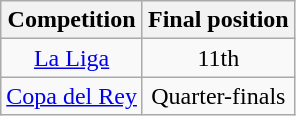<table class="wikitable" style="text-align:center;">
<tr>
<th>Competition</th>
<th>Final position</th>
</tr>
<tr>
<td><a href='#'>La Liga</a></td>
<td>11th</td>
</tr>
<tr>
<td><a href='#'>Copa del Rey</a></td>
<td>Quarter-finals</td>
</tr>
</table>
